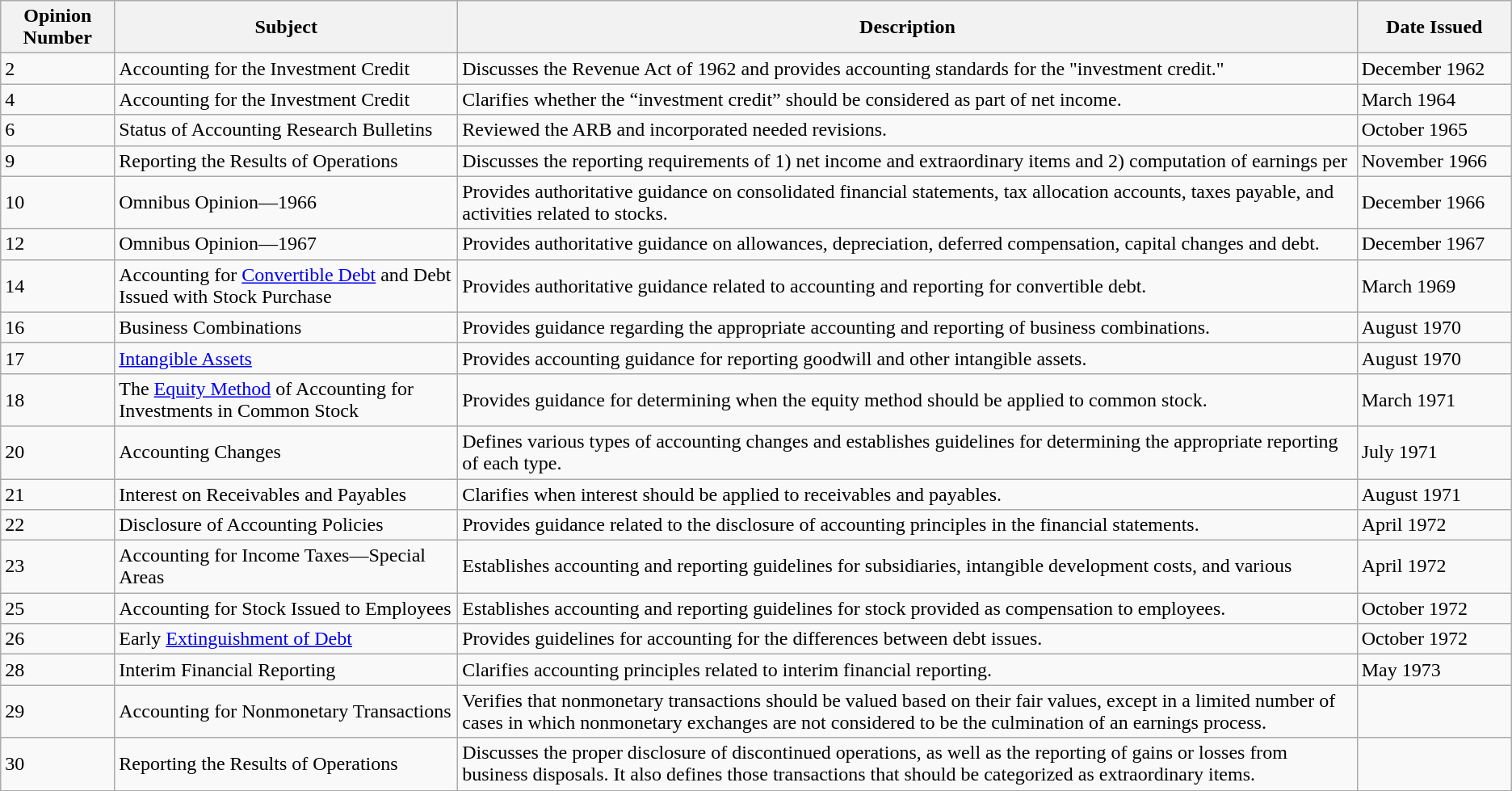<table class="wikitable">
<tr>
<th>Opinion Number</th>
<th>Subject</th>
<th>Description</th>
<th style="width:120px">Date Issued</th>
</tr>
<tr>
<td>2</td>
<td>Accounting for the Investment Credit</td>
<td>Discusses the Revenue Act of 1962 and provides accounting standards for the "investment credit."</td>
<td>December 1962</td>
</tr>
<tr>
<td>4</td>
<td>Accounting for the Investment Credit</td>
<td>Clarifies whether the “investment credit” should be considered as part of net income.</td>
<td>March 1964</td>
</tr>
<tr>
<td>6</td>
<td>Status of Accounting Research Bulletins</td>
<td>Reviewed the ARB and incorporated needed revisions.</td>
<td>October 1965</td>
</tr>
<tr>
<td>9</td>
<td>Reporting the Results of Operations</td>
<td>Discusses the reporting requirements of 1) net income and extraordinary items and 2) computation of earnings per</td>
<td>November 1966</td>
</tr>
<tr>
<td>10</td>
<td>Omnibus Opinion—1966</td>
<td>Provides authoritative guidance on consolidated financial statements, tax allocation accounts, taxes payable, and activities related to stocks.</td>
<td>December 1966</td>
</tr>
<tr>
<td>12</td>
<td>Omnibus Opinion—1967</td>
<td>Provides authoritative guidance on allowances, depreciation, deferred compensation, capital changes and debt.</td>
<td>December 1967</td>
</tr>
<tr>
<td>14</td>
<td>Accounting for <a href='#'>Convertible Debt</a> and Debt Issued with Stock Purchase</td>
<td>Provides authoritative guidance related to accounting and reporting for convertible debt.</td>
<td>March 1969</td>
</tr>
<tr>
<td>16</td>
<td>Business Combinations</td>
<td>Provides guidance regarding the appropriate accounting and reporting of business combinations.</td>
<td>August 1970</td>
</tr>
<tr>
<td>17</td>
<td><a href='#'>Intangible Assets</a></td>
<td>Provides accounting guidance for reporting goodwill and other intangible assets.</td>
<td>August 1970</td>
</tr>
<tr>
<td>18</td>
<td>The <a href='#'>Equity Method</a> of Accounting for Investments in Common Stock</td>
<td>Provides guidance for determining when the equity method should be applied to common stock.</td>
<td>March 1971</td>
</tr>
<tr>
<td>20</td>
<td>Accounting Changes</td>
<td>Defines various types of accounting changes and establishes guidelines for determining the appropriate reporting of each type.</td>
<td>July 1971</td>
</tr>
<tr>
<td>21</td>
<td>Interest on Receivables and Payables</td>
<td>Clarifies when interest should be applied to receivables and payables.</td>
<td>August 1971</td>
</tr>
<tr>
<td>22</td>
<td>Disclosure of Accounting Policies</td>
<td>Provides guidance related to the disclosure of accounting principles in the financial statements.</td>
<td>April 1972</td>
</tr>
<tr>
<td>23</td>
<td>Accounting for Income Taxes—Special Areas</td>
<td>Establishes accounting and reporting guidelines for subsidiaries, intangible development costs, and various</td>
<td>April 1972</td>
</tr>
<tr>
<td>25</td>
<td>Accounting for Stock Issued to Employees</td>
<td>Establishes accounting and reporting guidelines for stock provided as compensation to employees.</td>
<td>October 1972</td>
</tr>
<tr>
<td>26</td>
<td>Early <a href='#'>Extinguishment of Debt</a></td>
<td>Provides guidelines for accounting for the differences between debt issues.</td>
<td>October 1972</td>
</tr>
<tr>
<td>28</td>
<td>Interim Financial Reporting</td>
<td>Clarifies accounting principles related to interim financial reporting.</td>
<td>May 1973</td>
</tr>
<tr>
<td>29</td>
<td>Accounting for Nonmonetary Transactions</td>
<td>Verifies that nonmonetary transactions should be valued based on their fair values, except in a limited number of cases in which nonmonetary exchanges are not considered to be the culmination of an earnings process.</td>
<td></td>
</tr>
<tr>
<td>30</td>
<td>Reporting the Results of Operations</td>
<td>Discusses the proper disclosure of discontinued operations, as well as the reporting of gains or losses from business disposals. It also defines those transactions that should be categorized as extraordinary items.</td>
<td></td>
</tr>
</table>
